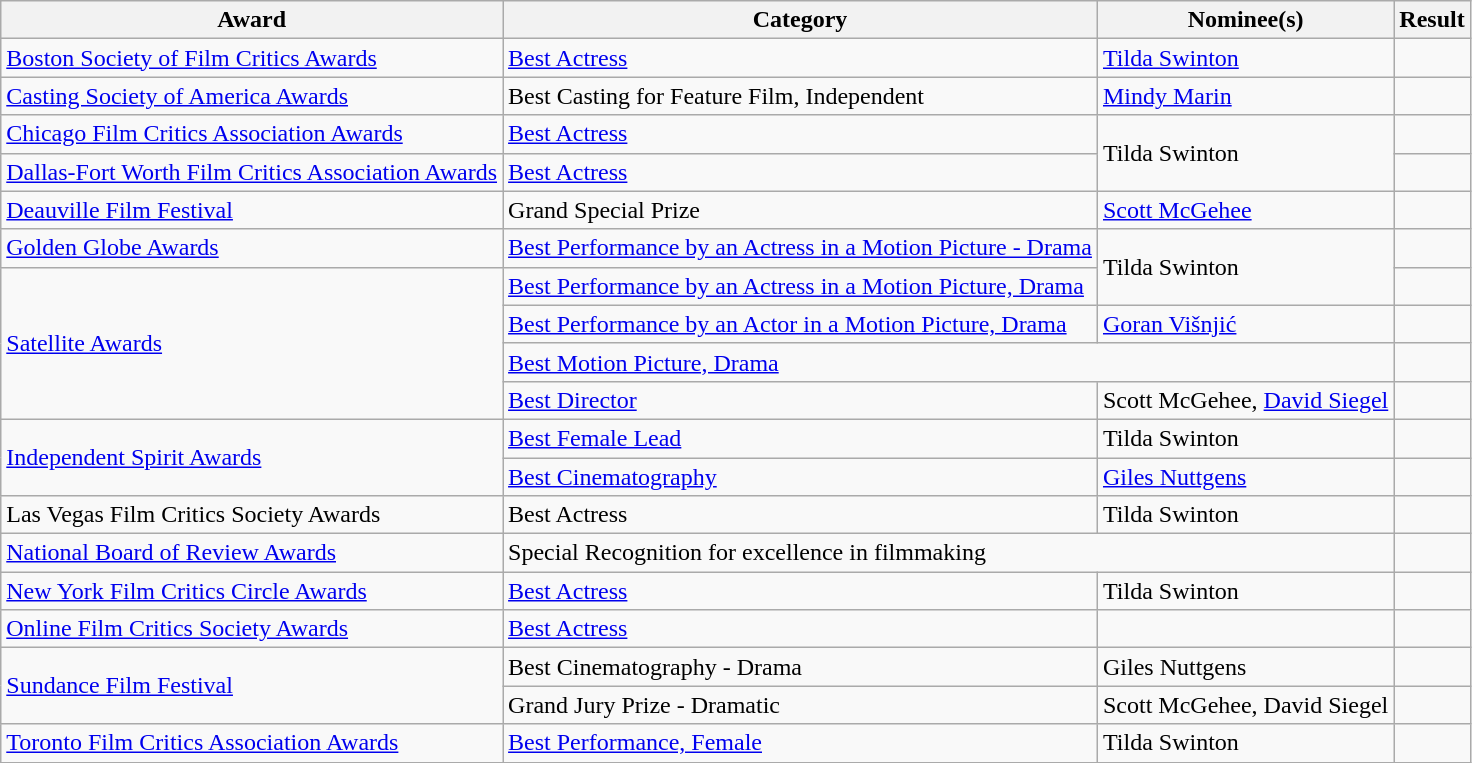<table class="wikitable">
<tr>
<th>Award</th>
<th>Category</th>
<th>Nominee(s)</th>
<th>Result</th>
</tr>
<tr>
<td><a href='#'>Boston Society of Film Critics Awards</a></td>
<td><a href='#'>Best Actress</a></td>
<td><a href='#'>Tilda Swinton</a></td>
<td></td>
</tr>
<tr>
<td><a href='#'>Casting Society of America Awards</a></td>
<td>Best Casting for Feature Film, Independent</td>
<td><a href='#'>Mindy Marin</a></td>
<td></td>
</tr>
<tr>
<td><a href='#'>Chicago Film Critics Association Awards</a></td>
<td><a href='#'>Best Actress</a></td>
<td rowspan="2">Tilda Swinton</td>
<td></td>
</tr>
<tr>
<td><a href='#'>Dallas-Fort Worth Film Critics Association Awards</a></td>
<td><a href='#'>Best Actress</a></td>
<td></td>
</tr>
<tr>
<td><a href='#'>Deauville Film Festival</a></td>
<td>Grand Special Prize</td>
<td><a href='#'>Scott McGehee</a></td>
<td></td>
</tr>
<tr>
<td><a href='#'>Golden Globe Awards</a></td>
<td><a href='#'>Best Performance by an Actress in a Motion Picture - Drama</a></td>
<td rowspan="2">Tilda Swinton</td>
<td></td>
</tr>
<tr>
<td rowspan="4"><a href='#'>Satellite Awards</a></td>
<td><a href='#'>Best Performance by an Actress in a Motion Picture, Drama</a></td>
<td></td>
</tr>
<tr>
<td><a href='#'>Best Performance by an Actor in a Motion Picture, Drama</a></td>
<td><a href='#'>Goran Višnjić</a></td>
<td></td>
</tr>
<tr>
<td colspan="2"><a href='#'>Best Motion Picture, Drama</a></td>
<td></td>
</tr>
<tr>
<td><a href='#'>Best Director</a></td>
<td>Scott McGehee, <a href='#'>David Siegel</a></td>
<td></td>
</tr>
<tr>
<td rowspan="2"><a href='#'>Independent Spirit Awards</a></td>
<td><a href='#'>Best Female Lead</a></td>
<td>Tilda Swinton</td>
<td></td>
</tr>
<tr>
<td><a href='#'>Best Cinematography</a></td>
<td><a href='#'>Giles Nuttgens</a></td>
<td></td>
</tr>
<tr>
<td>Las Vegas Film Critics Society Awards</td>
<td>Best Actress</td>
<td>Tilda Swinton</td>
<td></td>
</tr>
<tr>
<td><a href='#'>National Board of Review Awards</a></td>
<td colspan="2">Special Recognition for excellence in filmmaking</td>
<td></td>
</tr>
<tr>
<td><a href='#'>New York Film Critics Circle Awards</a></td>
<td><a href='#'>Best Actress</a></td>
<td>Tilda Swinton</td>
<td></td>
</tr>
<tr>
<td><a href='#'>Online Film Critics Society Awards</a></td>
<td><a href='#'>Best Actress</a></td>
<td></td>
<td></td>
</tr>
<tr>
<td rowspan="2"><a href='#'>Sundance Film Festival</a></td>
<td>Best Cinematography - Drama</td>
<td>Giles Nuttgens</td>
<td></td>
</tr>
<tr>
<td>Grand Jury Prize - Dramatic</td>
<td>Scott McGehee, David Siegel</td>
<td></td>
</tr>
<tr>
<td><a href='#'>Toronto Film Critics Association Awards</a></td>
<td><a href='#'>Best Performance, Female</a></td>
<td>Tilda Swinton</td>
<td></td>
</tr>
</table>
